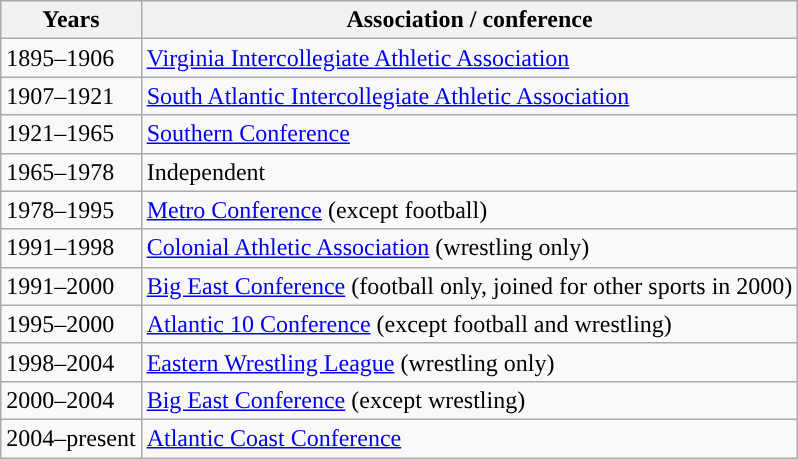<table class="wikitable" style=" ">
<tr>
<th width=px>Years</th>
<th width=px>Association / conference</th>
</tr>
<tr>
<td>1895–1906</td>
<td><a href='#'>Virginia Intercollegiate Athletic Association</a></td>
</tr>
<tr>
<td>1907–1921</td>
<td><a href='#'>South Atlantic Intercollegiate Athletic Association</a></td>
</tr>
<tr>
<td>1921–1965</td>
<td><a href='#'>Southern Conference</a></td>
</tr>
<tr>
<td>1965–1978</td>
<td>Independent</td>
</tr>
<tr>
<td>1978–1995</td>
<td><a href='#'>Metro Conference</a> (except football)</td>
</tr>
<tr>
<td>1991–1998</td>
<td><a href='#'>Colonial Athletic Association</a> (wrestling only)</td>
</tr>
<tr>
<td>1991–2000</td>
<td><a href='#'>Big East Conference</a> (football only, joined for other sports in 2000)</td>
</tr>
<tr>
<td>1995–2000</td>
<td><a href='#'>Atlantic 10 Conference</a> (except football and wrestling)</td>
</tr>
<tr>
<td>1998–2004</td>
<td><a href='#'>Eastern Wrestling League</a> (wrestling only)</td>
</tr>
<tr>
<td>2000–2004</td>
<td><a href='#'>Big East Conference</a> (except wrestling)</td>
</tr>
<tr>
<td>2004–present</td>
<td><a href='#'>Atlantic Coast Conference</a></td>
</tr>
</table>
